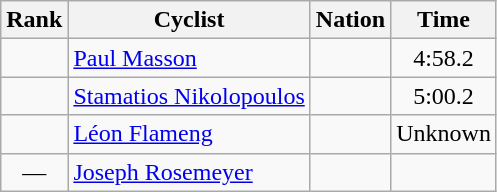<table class="wikitable sortable" style="text-align:center">
<tr>
<th>Rank</th>
<th>Cyclist</th>
<th>Nation</th>
<th>Time</th>
</tr>
<tr>
<td></td>
<td align=left><a href='#'>Paul Masson</a></td>
<td align=left></td>
<td>4:58.2</td>
</tr>
<tr>
<td></td>
<td align=left><a href='#'>Stamatios Nikolopoulos</a></td>
<td align=left></td>
<td>5:00.2</td>
</tr>
<tr>
<td></td>
<td align=left><a href='#'>Léon Flameng</a></td>
<td align=left></td>
<td data-sort-value=6:00.0>Unknown</td>
</tr>
<tr>
<td data-sort-value=4>—</td>
<td align=left><a href='#'>Joseph Rosemeyer</a></td>
<td align=left></td>
<td data-sort-value=9:99.9></td>
</tr>
</table>
